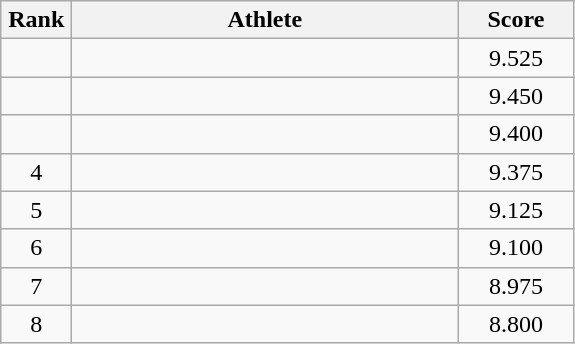<table class=wikitable style="text-align:center">
<tr>
<th width=40>Rank</th>
<th width=250>Athlete</th>
<th width=70>Score</th>
</tr>
<tr>
<td></td>
<td align=left></td>
<td>9.525</td>
</tr>
<tr>
<td></td>
<td align=left></td>
<td>9.450</td>
</tr>
<tr>
<td></td>
<td align=left></td>
<td>9.400</td>
</tr>
<tr>
<td>4</td>
<td align=left></td>
<td>9.375</td>
</tr>
<tr>
<td>5</td>
<td align=left></td>
<td>9.125</td>
</tr>
<tr>
<td>6</td>
<td align=left></td>
<td>9.100</td>
</tr>
<tr>
<td>7</td>
<td align=left></td>
<td>8.975</td>
</tr>
<tr>
<td>8</td>
<td align=left></td>
<td>8.800</td>
</tr>
</table>
